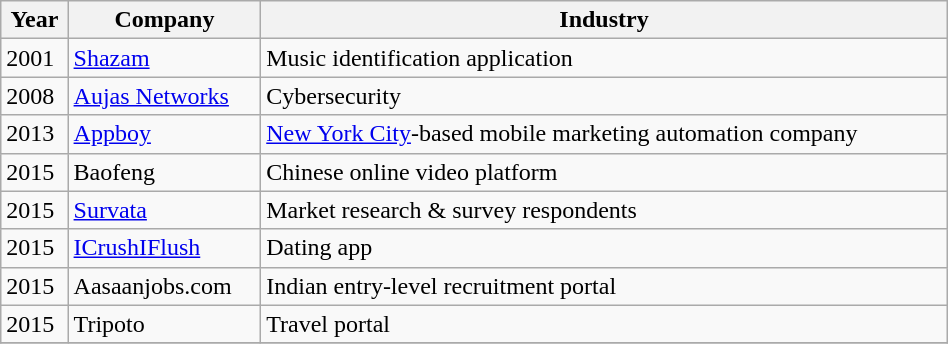<table class="wikitable sortable" style="width: 50%;">
<tr>
<th>Year</th>
<th>Company</th>
<th>Industry</th>
</tr>
<tr>
<td>2001</td>
<td><a href='#'>Shazam</a></td>
<td>Music identification application</td>
</tr>
<tr>
<td>2008</td>
<td><a href='#'>Aujas Networks</a></td>
<td>Cybersecurity</td>
</tr>
<tr>
<td>2013</td>
<td><a href='#'>Appboy</a></td>
<td><a href='#'>New York City</a>-based mobile marketing automation company</td>
</tr>
<tr>
<td>2015</td>
<td>Baofeng</td>
<td>Chinese online video platform</td>
</tr>
<tr>
<td>2015</td>
<td><a href='#'>Survata</a></td>
<td>Market research & survey respondents</td>
</tr>
<tr>
<td>2015</td>
<td><a href='#'>ICrushIFlush</a></td>
<td>Dating app</td>
</tr>
<tr>
<td>2015</td>
<td>Aasaanjobs.com</td>
<td>Indian entry-level recruitment portal</td>
</tr>
<tr>
<td>2015</td>
<td>Tripoto</td>
<td>Travel portal</td>
</tr>
<tr>
</tr>
</table>
